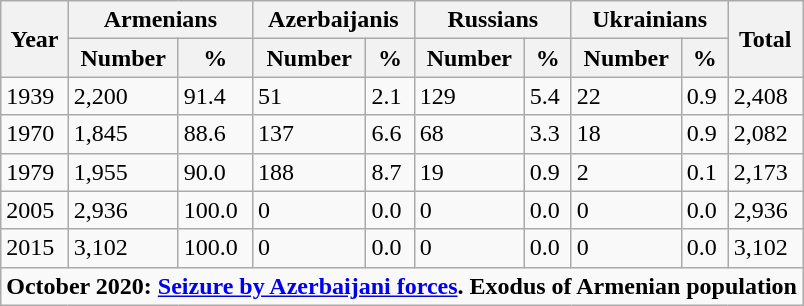<table class="wikitable sortable">
<tr>
<th rowspan="2">Year</th>
<th colspan="2">Armenians</th>
<th colspan="2">Azerbaijanis</th>
<th colspan="2">Russians</th>
<th colspan="2">Ukrainians</th>
<th rowspan="2">Total</th>
</tr>
<tr>
<th>Number</th>
<th>%</th>
<th>Number</th>
<th>%</th>
<th>Number</th>
<th>%</th>
<th>Number</th>
<th>%</th>
</tr>
<tr>
<td>1939</td>
<td>2,200</td>
<td>91.4</td>
<td>51</td>
<td>2.1</td>
<td>129</td>
<td>5.4</td>
<td>22</td>
<td>0.9</td>
<td>2,408</td>
</tr>
<tr>
<td>1970</td>
<td>1,845</td>
<td>88.6</td>
<td>137</td>
<td>6.6</td>
<td>68</td>
<td>3.3</td>
<td>18</td>
<td>0.9</td>
<td>2,082</td>
</tr>
<tr>
<td>1979</td>
<td>1,955</td>
<td>90.0</td>
<td>188</td>
<td>8.7</td>
<td>19</td>
<td>0.9</td>
<td>2</td>
<td>0.1</td>
<td>2,173</td>
</tr>
<tr>
<td>2005</td>
<td>2,936</td>
<td>100.0</td>
<td>0</td>
<td>0.0</td>
<td>0</td>
<td>0.0</td>
<td>0</td>
<td>0.0</td>
<td>2,936</td>
</tr>
<tr>
<td>2015</td>
<td>3,102</td>
<td>100.0</td>
<td>0</td>
<td>0.0</td>
<td>0</td>
<td>0.0</td>
<td>0</td>
<td>0.0</td>
<td>3,102</td>
</tr>
<tr>
<td colspan="10"><strong>October 2020: <a href='#'>Seizure by Azerbaijani forces</a>. Exodus of Armenian population</strong></td>
</tr>
</table>
